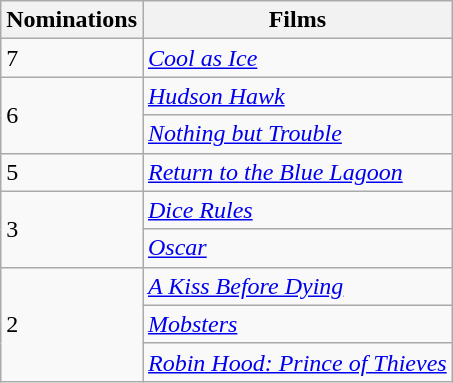<table class="wikitable">
<tr>
<th>Nominations</th>
<th>Films</th>
</tr>
<tr>
<td>7</td>
<td><em><a href='#'>Cool as Ice</a></em></td>
</tr>
<tr>
<td rowspan="2">6</td>
<td><em><a href='#'>Hudson Hawk</a></em></td>
</tr>
<tr>
<td><a href='#'><em>Nothing but Trouble</em></a></td>
</tr>
<tr>
<td>5</td>
<td><em><a href='#'>Return to the Blue Lagoon</a></em></td>
</tr>
<tr>
<td rowspan="2">3</td>
<td><a href='#'><em>Dice Rules</em></a></td>
</tr>
<tr>
<td><a href='#'><em>Oscar</em></a></td>
</tr>
<tr>
<td rowspan="3">2</td>
<td><a href='#'><em>A Kiss Before Dying</em></a></td>
</tr>
<tr>
<td><a href='#'><em>Mobsters</em></a></td>
</tr>
<tr>
<td><em><a href='#'>Robin Hood: Prince of Thieves</a></em></td>
</tr>
</table>
